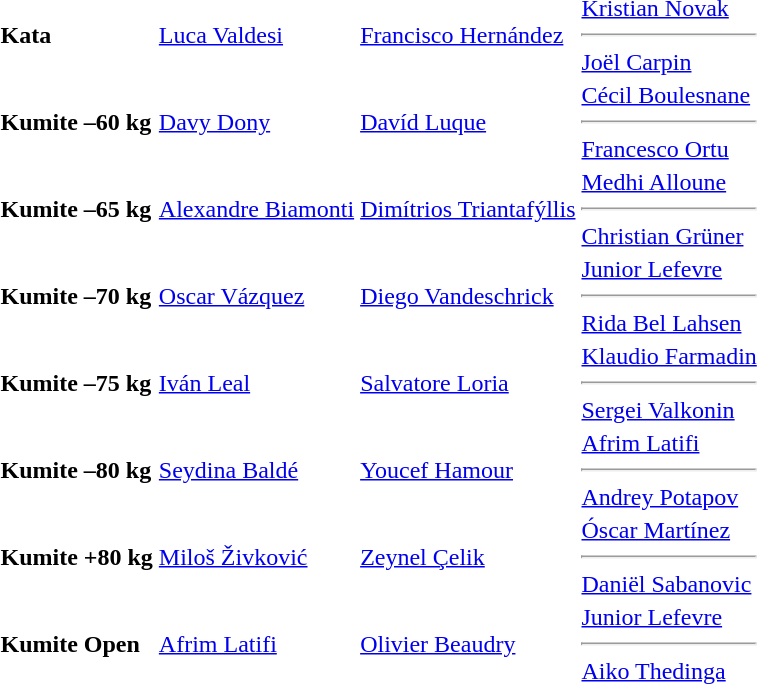<table>
<tr>
<td><strong>Kata</strong></td>
<td> <a href='#'>Luca Valdesi</a></td>
<td> <a href='#'>Francisco Hernández</a></td>
<td> <a href='#'>Kristian Novak</a><hr> <a href='#'>Joël Carpin</a></td>
</tr>
<tr>
<td><strong>Kumite –60 kg</strong></td>
<td> <a href='#'>Davy Dony</a></td>
<td> <a href='#'>Davíd Luque</a></td>
<td> <a href='#'>Cécil Boulesnane</a><hr> <a href='#'>Francesco Ortu</a></td>
</tr>
<tr>
<td><strong>Kumite –65 kg</strong></td>
<td> <a href='#'>Alexandre Biamonti</a></td>
<td> <a href='#'>Dimítrios Triantafýllis</a></td>
<td> <a href='#'>Medhi Alloune</a><hr> <a href='#'>Christian Grüner</a></td>
</tr>
<tr>
<td><strong>Kumite –70 kg</strong></td>
<td> <a href='#'>Oscar Vázquez</a></td>
<td> <a href='#'>Diego Vandeschrick</a></td>
<td> <a href='#'>Junior Lefevre</a><hr> <a href='#'>Rida Bel Lahsen</a></td>
</tr>
<tr>
<td><strong>Kumite –75 kg</strong></td>
<td> <a href='#'>Iván Leal</a></td>
<td> <a href='#'>Salvatore Loria</a></td>
<td> <a href='#'>Klaudio Farmadin</a><hr> <a href='#'>Sergei Valkonin</a></td>
</tr>
<tr>
<td><strong>Kumite –80 kg</strong></td>
<td> <a href='#'>Seydina Baldé</a></td>
<td> <a href='#'>Youcef Hamour</a></td>
<td> <a href='#'>Afrim Latifi</a><hr> <a href='#'>Andrey Potapov</a></td>
</tr>
<tr>
<td><strong>Kumite +80 kg</strong></td>
<td> <a href='#'>Miloš Živković</a></td>
<td> <a href='#'>Zeynel Çelik</a></td>
<td> <a href='#'>Óscar Martínez</a><hr> <a href='#'>Daniël Sabanovic</a></td>
</tr>
<tr>
<td><strong>Kumite Open</strong></td>
<td> <a href='#'>Afrim Latifi</a></td>
<td> <a href='#'>Olivier Beaudry</a></td>
<td> <a href='#'>Junior Lefevre</a><hr> <a href='#'>Aiko Thedinga</a></td>
</tr>
</table>
